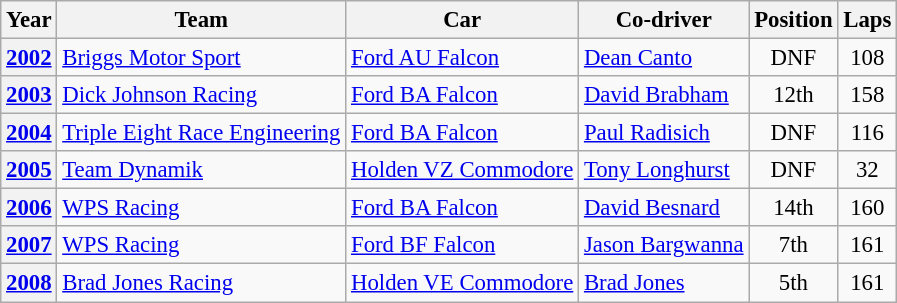<table class="wikitable" style="font-size: 95%;">
<tr>
<th>Year</th>
<th>Team</th>
<th>Car</th>
<th>Co-driver</th>
<th>Position</th>
<th>Laps</th>
</tr>
<tr>
<th><a href='#'>2002</a></th>
<td><a href='#'>Briggs Motor Sport</a></td>
<td><a href='#'>Ford AU Falcon</a></td>
<td> <a href='#'>Dean Canto</a></td>
<td align="center">DNF</td>
<td align="center">108</td>
</tr>
<tr>
<th><a href='#'>2003</a></th>
<td><a href='#'>Dick Johnson Racing</a></td>
<td><a href='#'>Ford BA Falcon</a></td>
<td> <a href='#'>David Brabham</a></td>
<td align="center">12th</td>
<td align="center">158</td>
</tr>
<tr>
<th><a href='#'>2004</a></th>
<td><a href='#'>Triple Eight Race Engineering</a></td>
<td><a href='#'>Ford BA Falcon</a></td>
<td> <a href='#'>Paul Radisich</a></td>
<td align="center">DNF</td>
<td align="center">116</td>
</tr>
<tr>
<th><a href='#'>2005</a></th>
<td><a href='#'>Team Dynamik</a></td>
<td><a href='#'>Holden VZ Commodore</a></td>
<td> <a href='#'>Tony Longhurst</a></td>
<td align="center">DNF</td>
<td align="center">32</td>
</tr>
<tr>
<th><a href='#'>2006</a></th>
<td><a href='#'>WPS Racing</a></td>
<td><a href='#'>Ford BA Falcon</a></td>
<td> <a href='#'>David Besnard</a></td>
<td align="center">14th</td>
<td align="center">160</td>
</tr>
<tr>
<th><a href='#'>2007</a></th>
<td><a href='#'>WPS Racing</a></td>
<td><a href='#'>Ford BF Falcon</a></td>
<td> <a href='#'>Jason Bargwanna</a></td>
<td align="center">7th</td>
<td align="center">161</td>
</tr>
<tr>
<th><a href='#'>2008</a></th>
<td><a href='#'>Brad Jones Racing</a></td>
<td><a href='#'>Holden VE Commodore</a></td>
<td> <a href='#'>Brad Jones</a></td>
<td align="center">5th</td>
<td align="center">161</td>
</tr>
</table>
